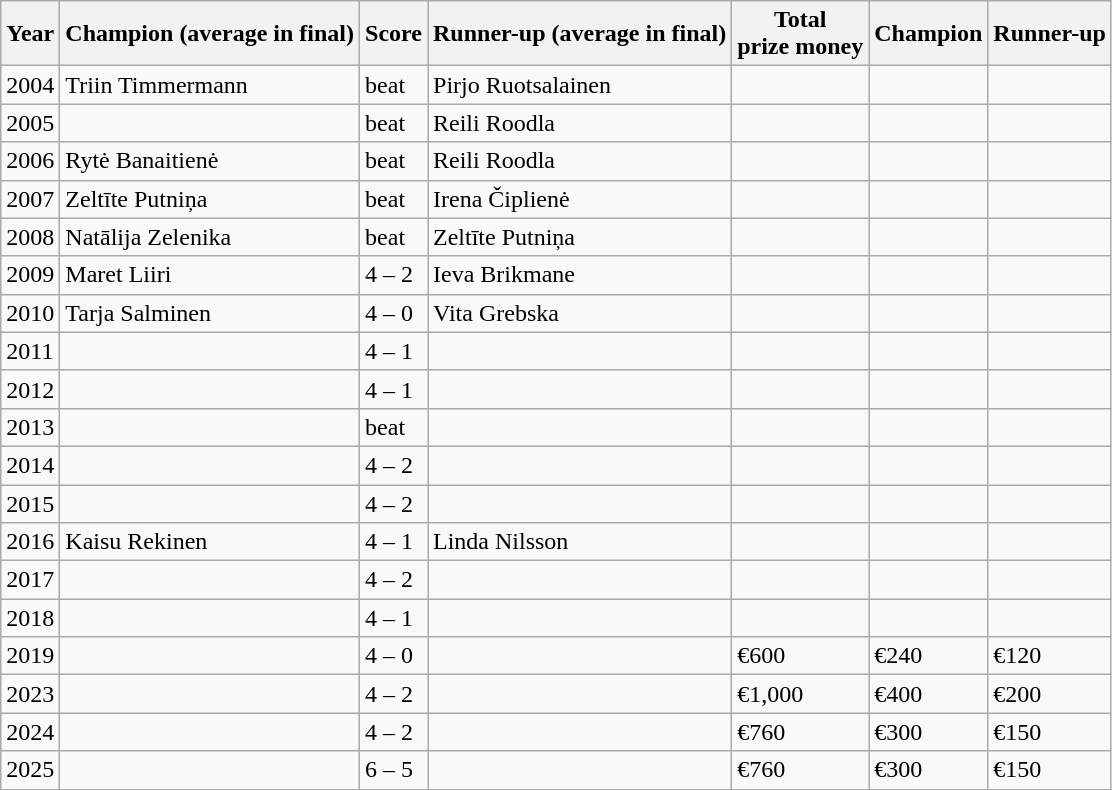<table class="wikitable">
<tr>
<th>Year</th>
<th>Champion (average in final)</th>
<th>Score</th>
<th>Runner-up (average in final)</th>
<th>Total<br>prize money</th>
<th>Champion</th>
<th>Runner-up</th>
</tr>
<tr>
<td>2004</td>
<td> Triin Timmermann</td>
<td>beat</td>
<td> Pirjo Ruotsalainen</td>
<td></td>
<td></td>
<td></td>
</tr>
<tr>
<td>2005</td>
<td></td>
<td>beat</td>
<td> Reili Roodla</td>
<td></td>
<td></td>
<td></td>
</tr>
<tr>
<td>2006</td>
<td> Rytė Banaitienė</td>
<td>beat</td>
<td> Reili Roodla</td>
<td></td>
<td></td>
<td></td>
</tr>
<tr>
<td>2007</td>
<td> Zeltīte Putniņa</td>
<td>beat</td>
<td> Irena Čiplienė</td>
<td></td>
<td></td>
<td></td>
</tr>
<tr>
<td>2008</td>
<td> Natālija Zelenika</td>
<td>beat</td>
<td> Zeltīte Putniņa</td>
<td></td>
<td></td>
<td></td>
</tr>
<tr>
<td>2009</td>
<td> Maret Liiri</td>
<td>4 – 2</td>
<td> Ieva Brikmane</td>
<td></td>
<td></td>
<td></td>
</tr>
<tr>
<td>2010</td>
<td> Tarja Salminen</td>
<td>4 – 0</td>
<td> Vita Grebska</td>
<td></td>
<td></td>
<td></td>
</tr>
<tr>
<td>2011</td>
<td></td>
<td>4 – 1</td>
<td></td>
<td></td>
<td></td>
<td></td>
</tr>
<tr>
<td>2012</td>
<td></td>
<td>4 – 1</td>
<td></td>
<td></td>
<td></td>
<td></td>
</tr>
<tr>
<td>2013</td>
<td></td>
<td>beat</td>
<td></td>
<td></td>
<td></td>
<td></td>
</tr>
<tr>
<td>2014</td>
<td></td>
<td>4 – 2</td>
<td></td>
<td></td>
<td></td>
<td></td>
</tr>
<tr>
<td>2015</td>
<td></td>
<td>4 – 2</td>
<td></td>
<td></td>
<td></td>
<td></td>
</tr>
<tr>
<td>2016</td>
<td> Kaisu Rekinen</td>
<td>4 – 1</td>
<td> Linda Nilsson</td>
<td></td>
<td></td>
<td></td>
</tr>
<tr>
<td>2017</td>
<td></td>
<td>4 – 2</td>
<td></td>
<td></td>
<td></td>
<td></td>
</tr>
<tr>
<td>2018</td>
<td></td>
<td>4 – 1</td>
<td></td>
<td></td>
<td></td>
<td></td>
</tr>
<tr>
<td>2019</td>
<td></td>
<td>4 – 0</td>
<td></td>
<td>€600</td>
<td>€240</td>
<td>€120</td>
</tr>
<tr>
<td>2023</td>
<td></td>
<td>4 – 2</td>
<td></td>
<td>€1,000</td>
<td>€400</td>
<td>€200</td>
</tr>
<tr>
<td>2024</td>
<td></td>
<td>4 – 2</td>
<td></td>
<td>€760</td>
<td>€300</td>
<td>€150</td>
</tr>
<tr>
<td>2025</td>
<td></td>
<td>6 – 5</td>
<td></td>
<td>€760</td>
<td>€300</td>
<td>€150</td>
</tr>
</table>
